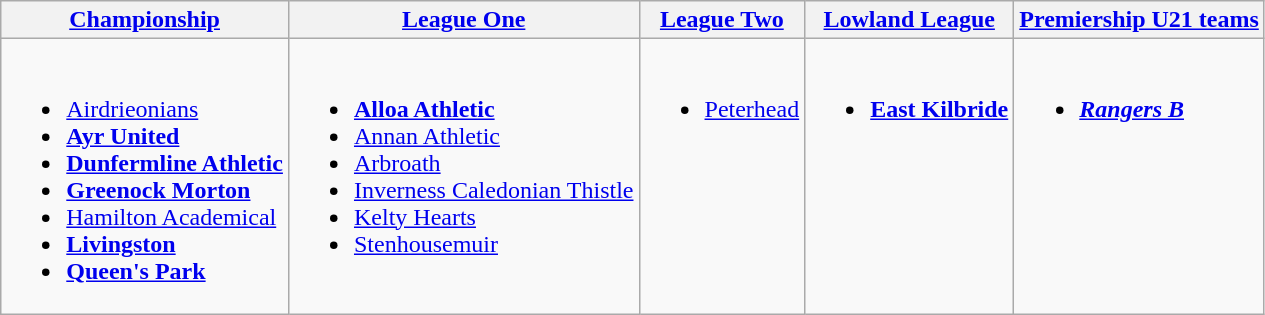<table class="wikitable">
<tr>
<th><a href='#'>Championship</a></th>
<th><a href='#'>League One</a></th>
<th><a href='#'>League Two</a></th>
<th><a href='#'>Lowland League</a></th>
<th><a href='#'>Premiership U21 teams</a></th>
</tr>
<tr>
<td valign="top"><br><ul><li><a href='#'>Airdrieonians</a></li><li><strong><a href='#'>Ayr United</a></strong></li><li><strong><a href='#'>Dunfermline Athletic</a></strong></li><li><strong><a href='#'>Greenock Morton</a></strong></li><li><a href='#'>Hamilton Academical</a></li><li><strong><a href='#'>Livingston</a></strong></li><li><strong><a href='#'>Queen's Park</a></strong></li></ul></td>
<td valign="top"><br><ul><li><strong><a href='#'>Alloa Athletic</a></strong></li><li><a href='#'>Annan Athletic</a></li><li><a href='#'>Arbroath</a></li><li><a href='#'>Inverness Caledonian Thistle</a></li><li><a href='#'>Kelty Hearts</a></li><li><a href='#'>Stenhousemuir</a></li></ul></td>
<td valign="top"><br><ul><li><a href='#'>Peterhead</a></li></ul></td>
<td valign="top"><br><ul><li><strong><a href='#'>East Kilbride</a></strong></li></ul></td>
<td valign="top"><br><ul><li><strong><em><a href='#'>Rangers B</a></em></strong></li></ul></td>
</tr>
</table>
